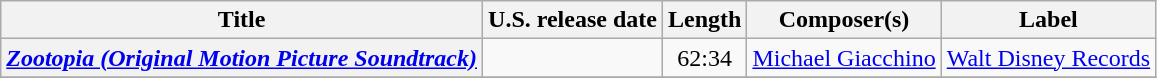<table class="wikitable plainrowheaders" style="text-align: center;">
<tr>
<th scope="col">Title</th>
<th scope="col">U.S. release date</th>
<th scope="col">Length</th>
<th scope="col">Composer(s)</th>
<th scope="col">Label</th>
</tr>
<tr>
<th scope="row"><em><a href='#'>Zootopia (Original Motion Picture Soundtrack)</a></em></th>
<td></td>
<td>62:34</td>
<td><a href='#'>Michael Giacchino</a></td>
<td><a href='#'>Walt Disney Records</a></td>
</tr>
<tr>
</tr>
</table>
